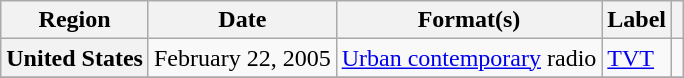<table class="wikitable plainrowheaders">
<tr>
<th scope="col">Region</th>
<th scope="col">Date</th>
<th scope="col">Format(s)</th>
<th scope="col">Label</th>
<th scope="col"></th>
</tr>
<tr>
<th scope="row">United States</th>
<td>February 22, 2005</td>
<td><a href='#'>Urban contemporary</a> radio</td>
<td><a href='#'>TVT</a></td>
<td></td>
</tr>
<tr>
</tr>
</table>
